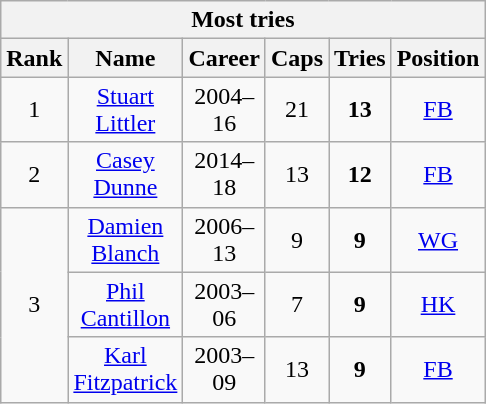<table class="wikitable" style="text-align:center;">
<tr>
<th colspan="6">Most tries</th>
</tr>
<tr>
<th style="width:15px;">Rank</th>
<th style="width:15px;">Name</th>
<th style="width:15px;">Career</th>
<th style="width:15px;">Caps</th>
<th style="width:15px;"><strong>Tries</strong></th>
<th style="width:15px;">Position</th>
</tr>
<tr>
<td>1</td>
<td><a href='#'>Stuart Littler</a></td>
<td>2004–16</td>
<td>21</td>
<td><strong>13</strong></td>
<td><a href='#'>FB</a></td>
</tr>
<tr>
<td>2</td>
<td><a href='#'>Casey Dunne</a></td>
<td>2014–18</td>
<td>13</td>
<td><strong>12</strong></td>
<td><a href='#'>FB</a></td>
</tr>
<tr>
<td rowspan="3">3</td>
<td><a href='#'>Damien Blanch</a></td>
<td>2006–13</td>
<td>9</td>
<td><strong>9</strong></td>
<td><a href='#'>WG</a></td>
</tr>
<tr>
<td><a href='#'>Phil Cantillon</a></td>
<td>2003–06</td>
<td>7</td>
<td><strong>9</strong></td>
<td><a href='#'>HK</a></td>
</tr>
<tr>
<td><a href='#'>Karl Fitzpatrick</a></td>
<td>2003–09</td>
<td>13</td>
<td><strong>9</strong></td>
<td><a href='#'>FB</a></td>
</tr>
</table>
